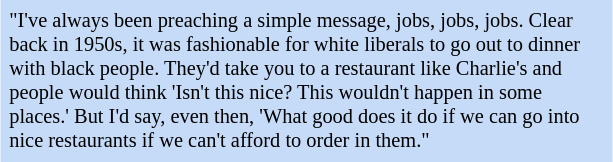<table class="toccolours" style="float: right; margin-left: 1em; margin-right: 2em; font-size: 85%; background:#c6dbf7; color:black; width:30em; max-width: 40%;" cellspacing="5">
<tr>
<td style="text-align: left;">"I've always been preaching a simple message, jobs, jobs, jobs. Clear back in 1950s, it was fashionable for white liberals to go out to dinner with black people. They'd take you to a restaurant like Charlie's and people would think 'Isn't this nice? This wouldn't happen in some places.' But I'd say, even then, 'What good does it do if we can go into nice restaurants if we can't afford to order in them."</td>
</tr>
</table>
